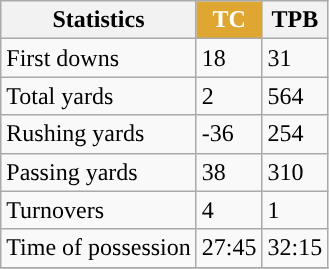<table class="wikitable" style="float: left;">
<tr>
<th>Statistics</th>
<th style="background:#DFA632; color:white; ">TC</th>
<th>TPB</th>
</tr>
<tr>
<td>First downs</td>
<td>18</td>
<td>31</td>
</tr>
<tr>
<td>Total yards</td>
<td>2</td>
<td>564</td>
</tr>
<tr>
<td>Rushing yards</td>
<td>-36</td>
<td>254</td>
</tr>
<tr>
<td>Passing yards</td>
<td>38</td>
<td>310</td>
</tr>
<tr>
<td>Turnovers</td>
<td>4</td>
<td>1</td>
</tr>
<tr>
<td>Time of possession</td>
<td>27:45</td>
<td>32:15</td>
</tr>
<tr>
</tr>
</table>
